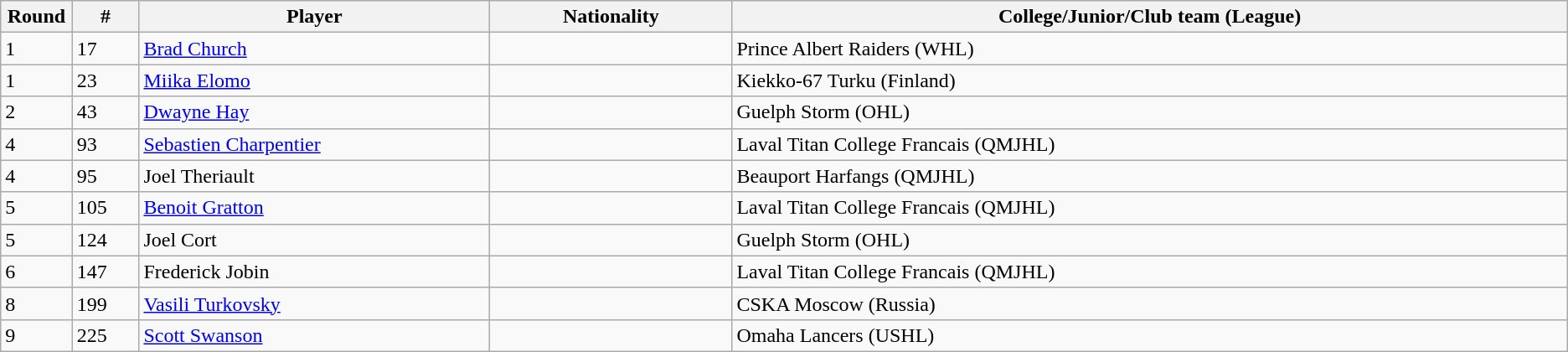<table class="wikitable">
<tr align="center">
<th bgcolor="#DDDDFF" width="4.0%">Round</th>
<th bgcolor="#DDDDFF" width="4.0%">#</th>
<th bgcolor="#DDDDFF" width="21.0%">Player</th>
<th bgcolor="#DDDDFF" width="14.5%">Nationality</th>
<th bgcolor="#DDDDFF" width="50.0%">College/Junior/Club team (League)</th>
</tr>
<tr>
<td>1</td>
<td>17</td>
<td><a href='#'>Brad Church</a></td>
<td></td>
<td>Prince Albert Raiders (WHL)</td>
</tr>
<tr>
<td>1</td>
<td>23</td>
<td><a href='#'>Miika Elomo</a></td>
<td></td>
<td>Kiekko-67 Turku (Finland)</td>
</tr>
<tr>
<td>2</td>
<td>43</td>
<td><a href='#'>Dwayne Hay</a></td>
<td></td>
<td>Guelph Storm (OHL)</td>
</tr>
<tr>
<td>4</td>
<td>93</td>
<td><a href='#'>Sebastien Charpentier</a></td>
<td></td>
<td>Laval Titan College Francais (QMJHL)</td>
</tr>
<tr>
<td>4</td>
<td>95</td>
<td>Joel Theriault</td>
<td></td>
<td>Beauport Harfangs (QMJHL)</td>
</tr>
<tr>
<td>5</td>
<td>105</td>
<td><a href='#'>Benoit Gratton</a></td>
<td></td>
<td>Laval Titan College Francais (QMJHL)</td>
</tr>
<tr>
<td>5</td>
<td>124</td>
<td>Joel Cort</td>
<td></td>
<td>Guelph Storm (OHL)</td>
</tr>
<tr>
<td>6</td>
<td>147</td>
<td>Frederick Jobin</td>
<td></td>
<td>Laval Titan College Francais (QMJHL)</td>
</tr>
<tr>
<td>8</td>
<td>199</td>
<td><a href='#'>Vasili Turkovsky</a></td>
<td></td>
<td>CSKA Moscow (Russia)</td>
</tr>
<tr>
<td>9</td>
<td>225</td>
<td><a href='#'>Scott Swanson</a></td>
<td></td>
<td>Omaha Lancers (USHL)</td>
</tr>
</table>
